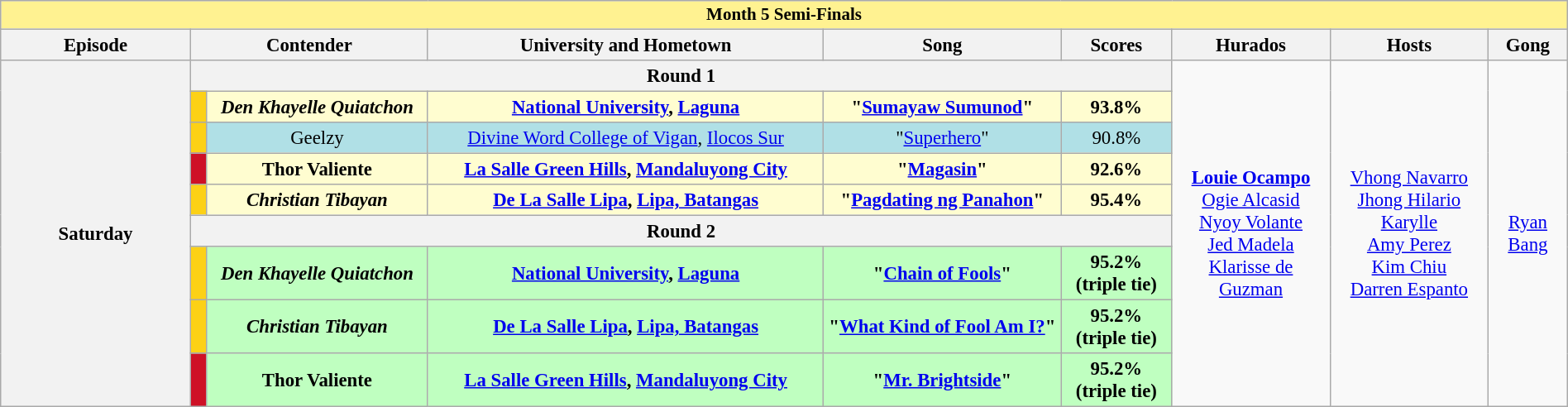<table class="wikitable mw-collapsible mw-collapsed" style="width:100%; text-align:center; font-size:95%;">
<tr>
<th colspan="9" style="background-color:#fff291;font-size:14px">Month 5 Semi-Finals</th>
</tr>
<tr>
<th width="12%">Episode</th>
<th colspan="2" width="15%">Contender</th>
<th width="25%">University and Hometown</th>
<th width="15%">Song</th>
<th width="7%">Scores</th>
<th width="10%">Hurados</th>
<th width="10%">Hosts</th>
<th width="05%">Gong</th>
</tr>
<tr>
<th rowspan="10">Saturday<br></th>
<th colspan="5">Round 1</th>
<td rowspan="13"><strong><a href='#'>Louie Ocampo</a></strong><br><a href='#'>Ogie Alcasid</a><br><a href='#'>Nyoy Volante</a><br><a href='#'>Jed Madela</a><br><a href='#'>Klarisse de Guzman</a></td>
<td rowspan="13"><a href='#'>Vhong Navarro</a><br><a href='#'>Jhong Hilario</a><br><a href='#'>Karylle</a><br><a href='#'>Amy Perez</a><br><a href='#'>Kim Chiu</a><br><a href='#'>Darren Espanto</a></td>
<td rowspan="13"><a href='#'>Ryan Bang</a></td>
</tr>
<tr style="background:#FFFDD0;">
<th width="01%" style="background:#FCD116"></th>
<td><strong><em>Den Khayelle Quiatchon</em></strong></td>
<td><strong><a href='#'>National University</a>, <a href='#'>Laguna</a></strong></td>
<td><strong>"<a href='#'>Sumayaw Sumunod</a>"</strong></td>
<td><strong>93.8%</strong></td>
</tr>
<tr style="background:#B0E0E6;">
<th width="01%" style="background:#FCD116"></th>
<td>Geelzy</td>
<td><a href='#'>Divine Word College of Vigan</a>, <a href='#'>Ilocos Sur</a></td>
<td>"<a href='#'>Superhero</a>"</td>
<td>90.8%</td>
</tr>
<tr style="background:#FFFDD0;">
<th width="01%" style="background:#CE1126"></th>
<td><strong>Thor Valiente</strong></td>
<td><strong><a href='#'>La Salle Green Hills</a>, <a href='#'>Mandaluyong City</a></strong></td>
<td><strong>"<a href='#'>Magasin</a>"</strong></td>
<td><strong>92.6%</strong></td>
</tr>
<tr style="background:#FFFDD0;">
<th width="01%" style="background:#FCD116"></th>
<td><strong><em>Christian Tibayan</em></strong></td>
<td><strong><a href='#'>De La Salle Lipa</a>, <a href='#'>Lipa, Batangas</a></strong></td>
<td><strong>"<a href='#'>Pagdating ng Panahon</a>"</strong></td>
<td><strong>95.4%</strong></td>
</tr>
<tr>
<th colspan="5">Round 2</th>
</tr>
<tr style="background:#BFFFC0;">
<th width="01%" style="background:#FCD116"></th>
<td><strong><em>Den Khayelle Quiatchon</em></strong></td>
<td><strong><a href='#'>National University</a>, <a href='#'>Laguna</a></strong></td>
<td><strong>"<a href='#'>Chain of Fools</a>"</strong></td>
<td><strong>95.2% (triple tie)</strong></td>
</tr>
<tr style="background:#BFFFC0;">
<th width="01%" style="background:#FCD116"></th>
<td><strong><em>Christian Tibayan</em></strong></td>
<td><strong><a href='#'>De La Salle Lipa</a>, <a href='#'>Lipa, Batangas</a></strong></td>
<td><strong>"<a href='#'>What Kind of Fool Am I?</a>"</strong></td>
<td><strong>95.2% (triple tie)</strong></td>
</tr>
<tr style="background:#BFFFC0;">
<th width="01%" style="background:#CE1126"></th>
<td><strong>Thor Valiente</strong></td>
<td><strong><a href='#'>La Salle Green Hills</a>, <a href='#'>Mandaluyong City</a></strong></td>
<td><strong>"<a href='#'>Mr. Brightside</a>"</strong></td>
<td><strong>95.2% (triple tie)</strong></td>
</tr>
</table>
